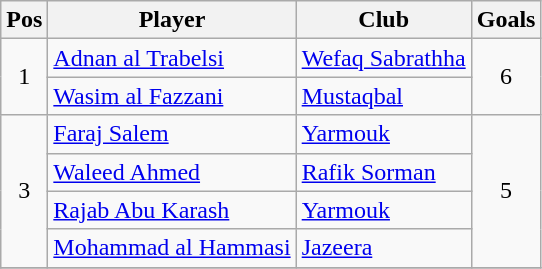<table class="wikitable">
<tr>
<th>Pos</th>
<th>Player</th>
<th>Club</th>
<th>Goals</th>
</tr>
<tr>
<td rowspan=2 align=center>1</td>
<td><a href='#'>Adnan al Trabelsi</a></td>
<td><a href='#'>Wefaq Sabrathha</a></td>
<td rowspan=2 align=center>6</td>
</tr>
<tr>
<td><a href='#'>Wasim al Fazzani</a></td>
<td><a href='#'>Mustaqbal</a></td>
</tr>
<tr>
<td rowspan=4 align=center>3</td>
<td><a href='#'>Faraj Salem</a></td>
<td><a href='#'>Yarmouk</a></td>
<td rowspan=4 align=center>5</td>
</tr>
<tr>
<td><a href='#'>Waleed Ahmed</a></td>
<td><a href='#'>Rafik Sorman</a></td>
</tr>
<tr>
<td><a href='#'>Rajab Abu Karash</a></td>
<td><a href='#'>Yarmouk</a></td>
</tr>
<tr>
<td><a href='#'>Mohammad al Hammasi</a></td>
<td><a href='#'>Jazeera</a></td>
</tr>
<tr>
</tr>
</table>
